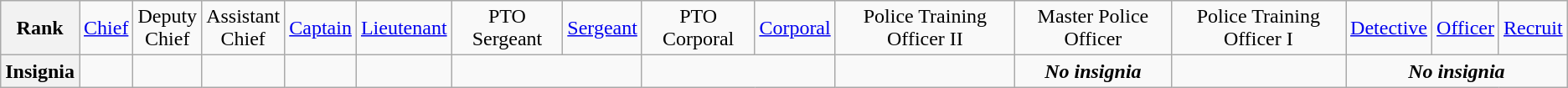<table class="wikitable">
<tr style="text-align:center;">
<th>Rank</th>
<td><a href='#'>Chief</a></td>
<td>Deputy<br>Chief</td>
<td>Assistant<br>Chief</td>
<td><a href='#'>Captain</a></td>
<td><a href='#'>Lieutenant</a></td>
<td>PTO Sergeant</td>
<td><a href='#'>Sergeant</a></td>
<td>PTO Corporal</td>
<td><a href='#'>Corporal</a></td>
<td>Police Training Officer II</td>
<td>Master Police Officer</td>
<td>Police Training Officer I</td>
<td><a href='#'>Detective</a></td>
<td><a href='#'>Officer</a></td>
<td><a href='#'>Recruit</a></td>
</tr>
<tr style="text-align:center;">
<th>Insignia</th>
<td></td>
<td></td>
<td></td>
<td></td>
<td></td>
<td colspan=2></td>
<td colspan=2></td>
<td></td>
<td><strong><em>No insignia</em></strong></td>
<td></td>
<td colspan=3><strong><em>No insignia</em></strong></td>
</tr>
</table>
